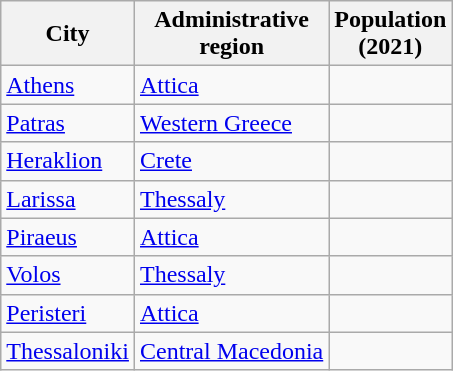<table class="wikitable sortable sticky-header col3right">
<tr>
<th>City</th>
<th>Administrative<br>region</th>
<th>Population<br>(2021)</th>
</tr>
<tr>
<td><a href='#'>Athens</a></td>
<td><a href='#'>Attica</a></td>
<td></td>
</tr>
<tr>
<td><a href='#'>Patras</a></td>
<td><a href='#'>Western Greece</a></td>
<td></td>
</tr>
<tr>
<td><a href='#'>Heraklion</a></td>
<td><a href='#'>Crete</a></td>
<td></td>
</tr>
<tr>
<td><a href='#'>Larissa</a></td>
<td><a href='#'>Thessaly</a></td>
<td></td>
</tr>
<tr>
<td><a href='#'>Piraeus</a></td>
<td><a href='#'>Attica</a></td>
<td></td>
</tr>
<tr>
<td><a href='#'>Volos</a></td>
<td><a href='#'>Thessaly</a></td>
<td></td>
</tr>
<tr>
<td><a href='#'>Peristeri</a></td>
<td><a href='#'>Attica</a></td>
<td></td>
</tr>
<tr>
<td><a href='#'>Thessaloniki</a></td>
<td><a href='#'>Central Macedonia</a></td>
<td></td>
</tr>
</table>
